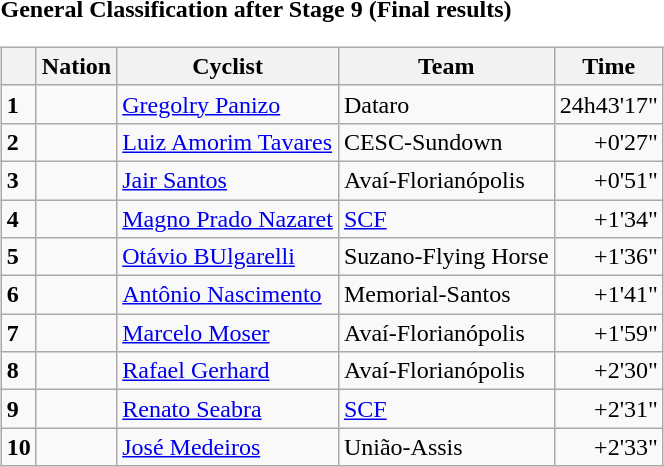<table>
<tr>
<td><strong>General Classification after Stage 9 (Final results)</strong><br><table class="wikitable">
<tr>
<th></th>
<th>Nation</th>
<th>Cyclist</th>
<th>Team</th>
<th>Time</th>
</tr>
<tr>
<td><strong>1</strong></td>
<td></td>
<td><a href='#'>Gregolry Panizo</a></td>
<td>Dataro</td>
<td align="right">24h43'17"</td>
</tr>
<tr>
<td><strong>2</strong></td>
<td></td>
<td><a href='#'>Luiz Amorim Tavares</a></td>
<td>CESC-Sundown</td>
<td align="right">+0'27"</td>
</tr>
<tr>
<td><strong>3</strong></td>
<td></td>
<td><a href='#'>Jair Santos</a></td>
<td>Avaí-Florianópolis</td>
<td align="right">+0'51"</td>
</tr>
<tr>
<td><strong>4</strong></td>
<td></td>
<td><a href='#'>Magno Prado Nazaret</a></td>
<td><a href='#'>SCF</a></td>
<td align="right">+1'34"</td>
</tr>
<tr>
<td><strong>5</strong></td>
<td></td>
<td><a href='#'>Otávio BUlgarelli</a></td>
<td>Suzano-Flying Horse</td>
<td align="right">+1'36"</td>
</tr>
<tr>
<td><strong>6</strong></td>
<td></td>
<td><a href='#'>Antônio Nascimento</a></td>
<td>Memorial-Santos</td>
<td align="right">+1'41"</td>
</tr>
<tr>
<td><strong>7</strong></td>
<td></td>
<td><a href='#'>Marcelo Moser</a></td>
<td>Avaí-Florianópolis</td>
<td align="right">+1'59"</td>
</tr>
<tr>
<td><strong>8</strong></td>
<td></td>
<td><a href='#'>Rafael Gerhard</a></td>
<td>Avaí-Florianópolis</td>
<td align="right">+2'30"</td>
</tr>
<tr>
<td><strong>9</strong></td>
<td></td>
<td><a href='#'>Renato Seabra</a></td>
<td><a href='#'>SCF</a></td>
<td align="right">+2'31"</td>
</tr>
<tr>
<td><strong>10</strong></td>
<td></td>
<td><a href='#'>José Medeiros</a></td>
<td>União-Assis</td>
<td align="right">+2'33"</td>
</tr>
</table>
</td>
</tr>
</table>
